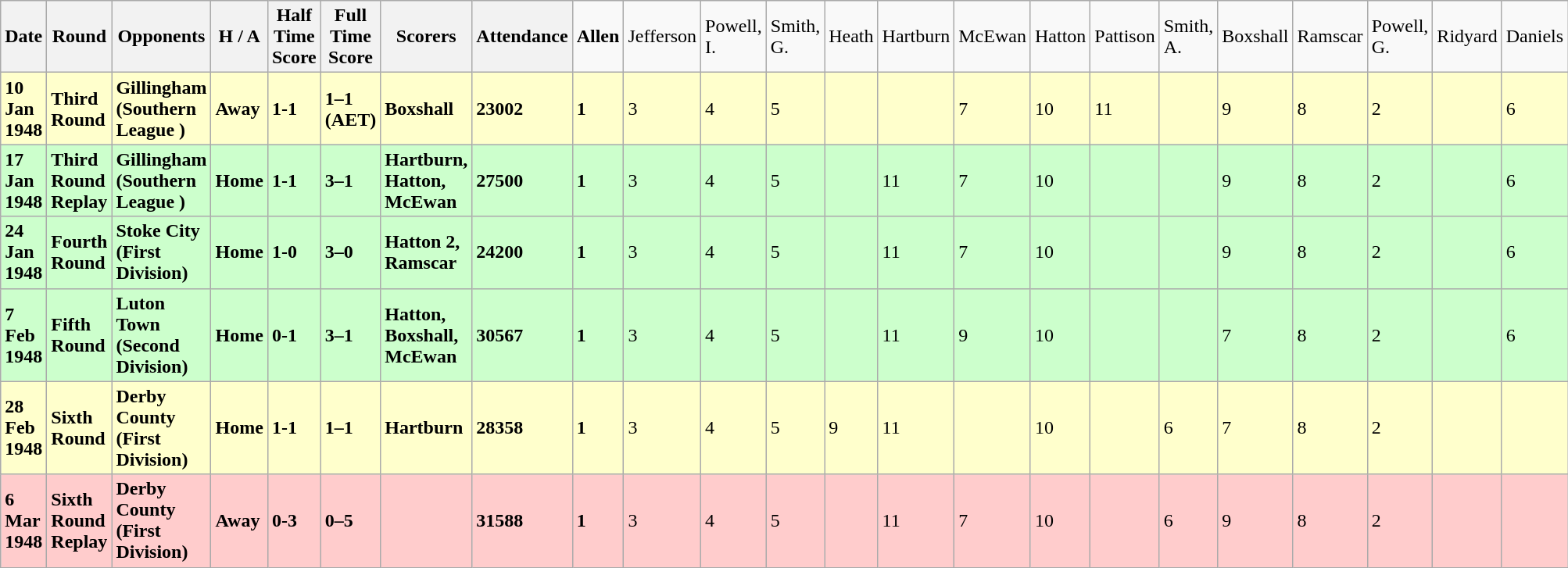<table class="wikitable">
<tr>
<th><strong>Date</strong></th>
<th><strong>Round</strong></th>
<th><strong>Opponents</strong></th>
<th><strong>H / A</strong></th>
<th><strong>Half Time Score</strong></th>
<th><strong>Full Time Score</strong></th>
<th><strong>Scorers</strong></th>
<th><strong>Attendance</strong></th>
<td><strong>Allen</strong></td>
<td>Jefferson</td>
<td>Powell, I.</td>
<td>Smith, G.</td>
<td>Heath</td>
<td>Hartburn</td>
<td>McEwan</td>
<td>Hatton</td>
<td>Pattison</td>
<td>Smith, A.</td>
<td>Boxshall</td>
<td>Ramscar</td>
<td>Powell, G.</td>
<td>Ridyard</td>
<td>Daniels</td>
</tr>
<tr bgcolor="#FFFFCC">
<td><strong>10 Jan 1948</strong></td>
<td><strong>Third Round</strong></td>
<td><strong>Gillingham (Southern League )</strong></td>
<td><strong>Away</strong></td>
<td><strong>1-1</strong></td>
<td><strong>1–1 (AET)</strong></td>
<td><strong>Boxshall</strong></td>
<td><strong>23002</strong></td>
<td><strong>1</strong></td>
<td>3</td>
<td>4</td>
<td>5</td>
<td></td>
<td></td>
<td>7</td>
<td>10</td>
<td>11</td>
<td></td>
<td>9</td>
<td>8</td>
<td>2</td>
<td></td>
<td>6</td>
</tr>
<tr bgcolor="#CCFFCC">
<td><strong>17 Jan 1948</strong></td>
<td><strong>Third Round Replay</strong></td>
<td><strong>Gillingham (Southern League )</strong></td>
<td><strong>Home</strong></td>
<td><strong>1-1</strong></td>
<td><strong>3–1</strong></td>
<td><strong>Hartburn, Hatton, McEwan</strong></td>
<td><strong>27500</strong></td>
<td><strong>1</strong></td>
<td>3</td>
<td>4</td>
<td>5</td>
<td></td>
<td>11</td>
<td>7</td>
<td>10</td>
<td></td>
<td></td>
<td>9</td>
<td>8</td>
<td>2</td>
<td></td>
<td>6</td>
</tr>
<tr bgcolor="#CCFFCC">
<td><strong>24 Jan 1948</strong></td>
<td><strong>Fourth Round</strong></td>
<td><strong>Stoke City (First Division)</strong></td>
<td><strong>Home</strong></td>
<td><strong>1-0</strong></td>
<td><strong>3–0</strong></td>
<td><strong>Hatton 2, Ramscar</strong></td>
<td><strong>24200</strong></td>
<td><strong>1</strong></td>
<td>3</td>
<td>4</td>
<td>5</td>
<td></td>
<td>11</td>
<td>7</td>
<td>10</td>
<td></td>
<td></td>
<td>9</td>
<td>8</td>
<td>2</td>
<td></td>
<td>6</td>
</tr>
<tr bgcolor="#CCFFCC">
<td><strong>7 Feb 1948</strong></td>
<td><strong>Fifth Round</strong></td>
<td><strong>Luton Town (Second Division)</strong></td>
<td><strong>Home</strong></td>
<td><strong>0-1</strong></td>
<td><strong>3–1</strong></td>
<td><strong>Hatton, Boxshall, McEwan</strong></td>
<td><strong>30567</strong></td>
<td><strong>1</strong></td>
<td>3</td>
<td>4</td>
<td>5</td>
<td></td>
<td>11</td>
<td>9</td>
<td>10</td>
<td></td>
<td></td>
<td>7</td>
<td>8</td>
<td>2</td>
<td></td>
<td>6</td>
</tr>
<tr bgcolor="#FFFFCC">
<td><strong>28 Feb 1948</strong></td>
<td><strong>Sixth Round</strong></td>
<td><strong>Derby County (First Division)</strong></td>
<td><strong>Home</strong></td>
<td><strong>1-1</strong></td>
<td><strong>1–1</strong></td>
<td><strong>Hartburn</strong></td>
<td><strong>28358</strong></td>
<td><strong>1</strong></td>
<td>3</td>
<td>4</td>
<td>5</td>
<td>9</td>
<td>11</td>
<td></td>
<td>10</td>
<td></td>
<td>6</td>
<td>7</td>
<td>8</td>
<td>2</td>
<td></td>
<td></td>
</tr>
<tr bgcolor="#ffcccc">
<td><strong>6 Mar 1948</strong></td>
<td><strong>Sixth Round Replay</strong></td>
<td><strong>Derby County (First Division)</strong></td>
<td><strong>Away</strong></td>
<td><strong>0-3</strong></td>
<td><strong>0–5</strong></td>
<td></td>
<td><strong>31588</strong></td>
<td><strong>1</strong></td>
<td>3</td>
<td>4</td>
<td>5</td>
<td></td>
<td>11</td>
<td>7</td>
<td>10</td>
<td></td>
<td>6</td>
<td>9</td>
<td>8</td>
<td>2</td>
<td></td>
<td></td>
</tr>
</table>
